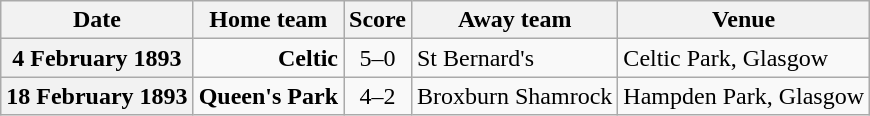<table class="wikitable football-result-list" style="max-width: 80em; text-align: center">
<tr>
<th scope="col">Date</th>
<th scope="col">Home team</th>
<th scope="col">Score</th>
<th scope="col">Away team</th>
<th scope="col">Venue</th>
</tr>
<tr>
<th scope="row">4 February 1893</th>
<td align=right><strong>Celtic</strong></td>
<td>5–0</td>
<td align=left>St Bernard's</td>
<td align=left>Celtic Park, Glasgow</td>
</tr>
<tr>
<th scope="row">18 February 1893</th>
<td align=right><strong>Queen's Park</strong></td>
<td>4–2</td>
<td align=left>Broxburn Shamrock</td>
<td align=left>Hampden Park, Glasgow</td>
</tr>
</table>
